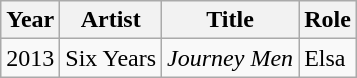<table class="wikitable">
<tr>
<th>Year</th>
<th>Artist</th>
<th>Title</th>
<th>Role</th>
</tr>
<tr>
<td>2013</td>
<td>Six Years</td>
<td><em>Journey Men</em></td>
<td>Elsa</td>
</tr>
</table>
